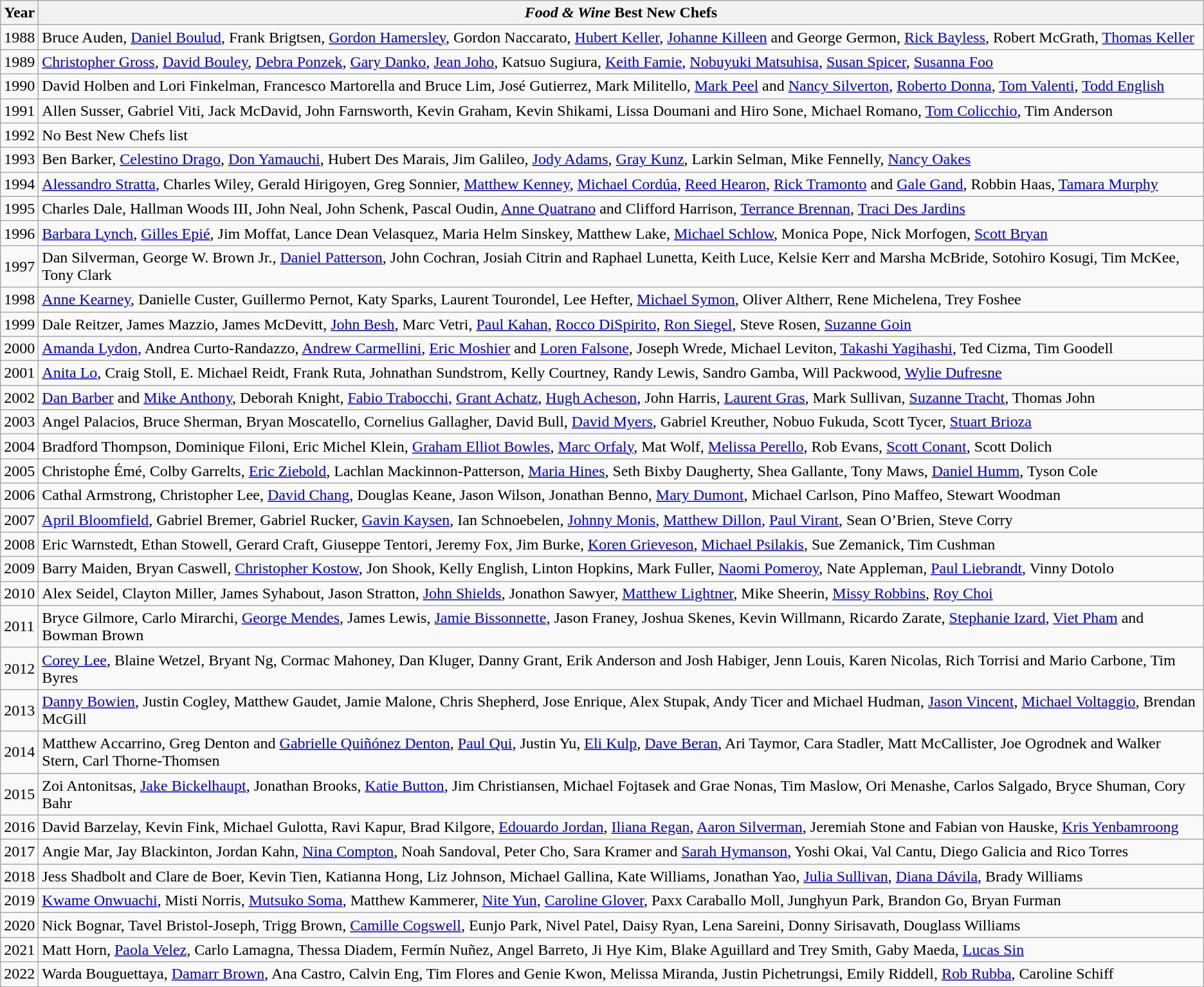<table class="wikitable" mw-collapsible autocollapse>
<tr>
<th>Year</th>
<th><em>Food & Wine</em> Best New Chefs</th>
</tr>
<tr>
<td>1988</td>
<td>Bruce Auden, <a href='#'>Daniel Boulud</a>, Frank Brigtsen, <a href='#'>Gordon Hamersley</a>, Gordon Naccarato, <a href='#'>Hubert Keller</a>, <a href='#'>Johanne Killeen</a> and George Germon, <a href='#'>Rick Bayless</a>, Robert McGrath, <a href='#'>Thomas Keller</a></td>
</tr>
<tr>
<td>1989</td>
<td><a href='#'>Christopher Gross</a>, <a href='#'>David Bouley</a>, <a href='#'>Debra Ponzek</a>, <a href='#'>Gary Danko</a>, <a href='#'>Jean Joho</a>, Katsuo Sugiura, <a href='#'>Keith Famie</a>, <a href='#'>Nobuyuki Matsuhisa</a>, <a href='#'>Susan Spicer</a>, <a href='#'>Susanna Foo</a></td>
</tr>
<tr>
<td>1990</td>
<td>David Holben and Lori Finkelman, Francesco Martorella and Bruce Lim, José Gutierrez, Mark Militello, <a href='#'>Mark Peel</a> and <a href='#'>Nancy Silverton</a>, <a href='#'>Roberto Donna</a>, <a href='#'>Tom Valenti</a>, <a href='#'>Todd English</a></td>
</tr>
<tr>
<td>1991</td>
<td>Allen Susser, Gabriel Viti, Jack McDavid, John Farnsworth, Kevin Graham, Kevin Shikami, Lissa Doumani and Hiro Sone, Michael Romano, <a href='#'>Tom Colicchio</a>, Tim Anderson</td>
</tr>
<tr>
<td>1992</td>
<td>No Best New Chefs list</td>
</tr>
<tr>
<td>1993</td>
<td>Ben Barker, <a href='#'>Celestino Drago</a>, <a href='#'>Don Yamauchi</a>, Hubert Des Marais, Jim Galileo, <a href='#'>Jody Adams</a>, <a href='#'>Gray Kunz</a>, Larkin Selman, Mike Fennelly, <a href='#'>Nancy Oakes</a></td>
</tr>
<tr>
<td>1994</td>
<td><a href='#'>Alessandro Stratta</a>, Charles Wiley, Gerald Hirigoyen, Greg Sonnier, <a href='#'>Matthew Kenney</a>, <a href='#'>Michael Cordúa</a>, <a href='#'>Reed Hearon</a>, <a href='#'>Rick Tramonto</a> and <a href='#'>Gale Gand</a>, Robbin Haas, <a href='#'>Tamara Murphy</a></td>
</tr>
<tr>
<td>1995</td>
<td>Charles Dale, Hallman Woods III, John Neal, John Schenk, Pascal Oudin, <a href='#'>Anne Quatrano</a> and Clifford Harrison, <a href='#'>Terrance Brennan</a>, <a href='#'>Traci Des Jardins</a></td>
</tr>
<tr>
<td>1996</td>
<td><a href='#'>Barbara Lynch</a>, <a href='#'>Gilles Epié</a>, Jim Moffat, Lance Dean Velasquez, Maria Helm Sinskey, Matthew Lake, <a href='#'>Michael Schlow</a>, Monica Pope, Nick Morfogen, <a href='#'>Scott Bryan</a></td>
</tr>
<tr>
<td>1997</td>
<td>Dan Silverman, George W. Brown Jr., <a href='#'>Daniel Patterson</a>, John Cochran, Josiah Citrin and Raphael Lunetta, Keith Luce, Kelsie Kerr and Marsha McBride, Sotohiro Kosugi, Tim McKee, Tony Clark</td>
</tr>
<tr>
<td>1998</td>
<td><a href='#'>Anne Kearney</a>, Danielle Custer, Guillermo Pernot, Katy Sparks, Laurent Tourondel, Lee Hefter, <a href='#'>Michael Symon</a>, Oliver Altherr, Rene Michelena, Trey Foshee</td>
</tr>
<tr>
<td>1999</td>
<td>Dale Reitzer, James Mazzio, James McDevitt, <a href='#'>John Besh</a>, Marc Vetri, <a href='#'>Paul Kahan</a>, <a href='#'>Rocco DiSpirito</a>, <a href='#'>Ron Siegel</a>, Steve Rosen, <a href='#'>Suzanne Goin</a></td>
</tr>
<tr>
<td>2000</td>
<td><a href='#'>Amanda Lydon</a>, Andrea Curto-Randazzo, <a href='#'>Andrew Carmellini</a>, <a href='#'>Eric Moshier</a> and <a href='#'>Loren Falsone</a>, Joseph Wrede, Michael Leviton, <a href='#'>Takashi Yagihashi</a>, Ted Cizma, Tim Goodell</td>
</tr>
<tr>
<td>2001</td>
<td><a href='#'>Anita Lo</a>, Craig Stoll, E. Michael Reidt, Frank Ruta, Johnathan Sundstrom, Kelly Courtney, Randy Lewis, Sandro Gamba, Will Packwood, <a href='#'>Wylie Dufresne</a></td>
</tr>
<tr>
<td>2002</td>
<td><a href='#'>Dan Barber</a> and <a href='#'>Mike Anthony</a>, Deborah Knight, <a href='#'>Fabio Trabocchi</a>, <a href='#'>Grant Achatz</a>, <a href='#'>Hugh Acheson</a>, John Harris, <a href='#'>Laurent Gras</a>, Mark Sullivan, <a href='#'>Suzanne Tracht</a>, Thomas John</td>
</tr>
<tr>
<td>2003</td>
<td>Angel Palacios, Bruce Sherman, Bryan Moscatello, Cornelius Gallagher, David Bull, <a href='#'>David Myers</a>, Gabriel Kreuther, Nobuo Fukuda, Scott Tycer, <a href='#'>Stuart Brioza</a></td>
</tr>
<tr>
<td>2004</td>
<td>Bradford Thompson, Dominique Filoni, Eric Michel Klein, <a href='#'>Graham Elliot Bowles</a>, <a href='#'>Marc Orfaly</a>, Mat Wolf, <a href='#'>Melissa Perello</a>, Rob Evans, <a href='#'>Scott Conant</a>, Scott Dolich</td>
</tr>
<tr>
<td>2005</td>
<td>Christophe Émé, Colby Garrelts, <a href='#'>Eric Ziebold</a>, Lachlan Mackinnon-Patterson, <a href='#'>Maria Hines</a>, Seth Bixby Daugherty, Shea Gallante, Tony Maws, <a href='#'>Daniel Humm</a>, Tyson Cole</td>
</tr>
<tr>
<td>2006</td>
<td>Cathal Armstrong, Christopher Lee, <a href='#'>David Chang</a>, Douglas Keane, Jason Wilson, Jonathan Benno, <a href='#'>Mary Dumont</a>, Michael Carlson, Pino Maffeo, Stewart Woodman</td>
</tr>
<tr>
<td>2007</td>
<td><a href='#'>April Bloomfield</a>, Gabriel Bremer, Gabriel Rucker, <a href='#'>Gavin Kaysen</a>, Ian Schnoebelen, <a href='#'>Johnny Monis</a>, <a href='#'>Matthew Dillon</a>, <a href='#'>Paul Virant</a>, Sean O’Brien, Steve Corry</td>
</tr>
<tr>
<td>2008</td>
<td>Eric Warnstedt, Ethan Stowell, Gerard Craft, Giuseppe Tentori, Jeremy Fox, Jim Burke, <a href='#'>Koren Grieveson</a>, <a href='#'>Michael Psilakis</a>, Sue Zemanick, Tim Cushman</td>
</tr>
<tr>
<td>2009</td>
<td>Barry Maiden, Bryan Caswell, <a href='#'>Christopher Kostow</a>, Jon Shook, Kelly English, Linton Hopkins, Mark Fuller, <a href='#'>Naomi Pomeroy</a>, Nate Appleman, <a href='#'>Paul Liebrandt</a>, Vinny Dotolo</td>
</tr>
<tr>
<td>2010</td>
<td>Alex Seidel, Clayton Miller, James Syhabout, Jason Stratton, <a href='#'>John Shields</a>, Jonathon Sawyer, <a href='#'>Matthew Lightner</a>, Mike Sheerin, <a href='#'>Missy Robbins</a>, <a href='#'>Roy Choi</a></td>
</tr>
<tr>
<td>2011</td>
<td>Bryce Gilmore, Carlo Mirarchi, <a href='#'>George Mendes</a>, James Lewis, <a href='#'>Jamie Bissonnette</a>, Jason Franey, Joshua Skenes, Kevin Willmann, Ricardo Zarate, <a href='#'>Stephanie Izard</a>, <a href='#'>Viet Pham</a> and Bowman Brown</td>
</tr>
<tr>
<td>2012</td>
<td><a href='#'>Corey Lee</a>, Blaine Wetzel, Bryant Ng, Cormac Mahoney, Dan Kluger, Danny Grant, Erik Anderson and Josh Habiger, Jenn Louis, Karen Nicolas, Rich Torrisi and Mario Carbone, Tim Byres</td>
</tr>
<tr>
<td>2013</td>
<td><a href='#'>Danny Bowien</a>, Justin Cogley, Matthew Gaudet, Jamie Malone, Chris Shepherd, Jose Enrique, Alex Stupak, Andy Ticer and Michael Hudman, <a href='#'>Jason Vincent</a>, <a href='#'>Michael Voltaggio</a>, Brendan McGill</td>
</tr>
<tr>
<td>2014</td>
<td>Matthew Accarrino, Greg Denton and <a href='#'>Gabrielle Quiñónez Denton</a>, <a href='#'>Paul Qui</a>, Justin Yu, <a href='#'>Eli Kulp</a>, <a href='#'>Dave Beran</a>, Ari Taymor, Cara Stadler, Matt McCallister, Joe Ogrodnek and Walker Stern, Carl Thorne-Thomsen</td>
</tr>
<tr>
<td>2015</td>
<td>Zoi Antonitsas, <a href='#'>Jake Bickelhaupt</a>, Jonathan Brooks, <a href='#'>Katie Button</a>, Jim Christiansen, Michael Fojtasek and Grae Nonas, Tim Maslow, Ori Menashe, Carlos Salgado, Bryce Shuman, Cory Bahr</td>
</tr>
<tr>
<td>2016</td>
<td>David Barzelay, Kevin Fink, Michael Gulotta, Ravi Kapur, Brad Kilgore, <a href='#'>Edouardo Jordan</a>, <a href='#'>Iliana Regan</a>, <a href='#'>Aaron Silverman</a>, Jeremiah Stone and Fabian von Hauske, <a href='#'>Kris Yenbamroong</a></td>
</tr>
<tr>
<td>2017</td>
<td>Angie Mar, Jay Blackinton, Jordan Kahn, <a href='#'>Nina Compton</a>, Noah Sandoval, Peter Cho, Sara Kramer and <a href='#'>Sarah Hymanson</a>, Yoshi Okai, Val Cantu, Diego Galicia and Rico Torres</td>
</tr>
<tr>
<td>2018</td>
<td>Jess Shadbolt and Clare de Boer, Kevin Tien, Katianna Hong, Liz Johnson, Michael Gallina, Kate Williams, Jonathan Yao, <a href='#'>Julia Sullivan</a>, <a href='#'>Diana Dávila</a>, Brady Williams</td>
</tr>
<tr>
<td>2019</td>
<td><a href='#'>Kwame Onwuachi</a>, Misti Norris, <a href='#'>Mutsuko Soma</a>, Matthew Kammerer, <a href='#'>Nite Yun</a>, <a href='#'>Caroline Glover</a>, Paxx Caraballo Moll, Junghyun Park, Brandon Go, Bryan Furman</td>
</tr>
<tr>
<td>2020</td>
<td>Nick Bognar, Tavel Bristol-Joseph, Trigg Brown, <a href='#'>Camille Cogswell</a>, Eunjo Park, Nivel Patel, Daisy Ryan, Lena Sareini, Donny Sirisavath, Douglass Williams</td>
</tr>
<tr>
<td>2021</td>
<td>Matt Horn, <a href='#'>Paola Velez</a>, Carlo Lamagna, Thessa Diadem, Fermín Nuñez, Angel Barreto, Ji Hye Kim, Blake Aguillard and Trey Smith, Gaby Maeda, <a href='#'>Lucas Sin</a></td>
</tr>
<tr>
<td>2022</td>
<td>Warda Bouguettaya, <a href='#'>Damarr Brown</a>, Ana Castro, Calvin Eng, Tim Flores and Genie Kwon, Melissa Miranda, Justin Pichetrungsi, Emily Riddell, <a href='#'>Rob Rubba</a>, Caroline Schiff</td>
</tr>
</table>
